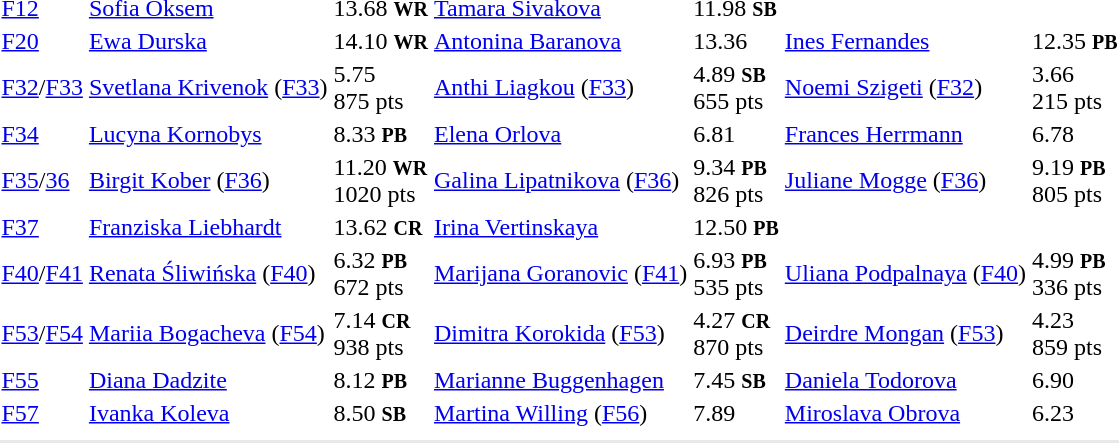<table>
<tr>
<td><a href='#'>F12</a></td>
<td><a href='#'>Sofia Oksem</a><br></td>
<td>13.68 <small><strong>WR</strong></small></td>
<td><a href='#'>Tamara Sivakova</a><br></td>
<td>11.98 <small><strong>SB</strong></small></td>
<td></td>
<td></td>
</tr>
<tr>
<td><a href='#'>F20</a></td>
<td><a href='#'>Ewa Durska</a><br></td>
<td>14.10 <small><strong>WR</strong></small></td>
<td><a href='#'>Antonina Baranova</a><br></td>
<td>13.36</td>
<td><a href='#'>Ines Fernandes</a><br></td>
<td>12.35 <small><strong>PB</strong></small></td>
</tr>
<tr>
<td><a href='#'>F32</a>/<a href='#'>F33</a></td>
<td><a href='#'>Svetlana Krivenok</a> (<a href='#'>F33</a>)<br></td>
<td>5.75<br>875 pts</td>
<td><a href='#'>Anthi Liagkou</a> (<a href='#'>F33</a>)<br></td>
<td>4.89 <small><strong>SB</strong></small><br>655 pts</td>
<td><a href='#'>Noemi Szigeti</a> (<a href='#'>F32</a>)<br></td>
<td>3.66<br>215 pts</td>
</tr>
<tr>
<td><a href='#'>F34</a></td>
<td><a href='#'>Lucyna Kornobys</a><br></td>
<td>8.33 <small><strong>PB</strong></small></td>
<td><a href='#'>Elena Orlova</a><br></td>
<td>6.81</td>
<td><a href='#'>Frances Herrmann</a><br></td>
<td>6.78</td>
</tr>
<tr>
<td><a href='#'>F35</a>/<a href='#'>36</a></td>
<td><a href='#'>Birgit Kober</a> (<a href='#'>F36</a>)<br></td>
<td>11.20 <small><strong>WR</strong></small><br>1020 pts</td>
<td><a href='#'>Galina Lipatnikova</a> (<a href='#'>F36</a>)<br></td>
<td>9.34 <small><strong>PB</strong></small><br>826 pts</td>
<td><a href='#'>Juliane Mogge</a> (<a href='#'>F36</a>)<br></td>
<td>9.19 <small><strong>PB</strong></small><br>805 pts</td>
</tr>
<tr>
<td><a href='#'>F37</a></td>
<td><a href='#'>Franziska Liebhardt</a><br></td>
<td>13.62 <small><strong>CR</strong></small></td>
<td><a href='#'>Irina Vertinskaya</a><br></td>
<td>12.50 <small><strong>PB</strong></small></td>
<td></td>
<td></td>
</tr>
<tr>
<td><a href='#'>F40</a>/<a href='#'>F41</a></td>
<td><a href='#'>Renata Śliwińska</a> (<a href='#'>F40</a>)<br></td>
<td>6.32 <small><strong>PB</strong></small><br>672 pts</td>
<td><a href='#'>Marijana Goranovic</a> (<a href='#'>F41</a>)<br></td>
<td>6.93 <small><strong>PB</strong></small><br>535 pts</td>
<td><a href='#'>Uliana Podpalnaya</a> (<a href='#'>F40</a>)<br></td>
<td>4.99 <small><strong>PB</strong></small><br>336 pts</td>
</tr>
<tr>
<td><a href='#'>F53</a>/<a href='#'>F54</a></td>
<td><a href='#'>Mariia Bogacheva</a> (<a href='#'>F54</a>)<br></td>
<td>7.14 <small><strong>CR</strong></small><br>938 pts</td>
<td><a href='#'>Dimitra Korokida</a> (<a href='#'>F53</a>)<br></td>
<td>4.27 <small><strong>CR</strong></small><br>870 pts</td>
<td><a href='#'>Deirdre Mongan</a> (<a href='#'>F53</a>)<br></td>
<td>4.23<br>859 pts</td>
</tr>
<tr>
<td><a href='#'>F55</a></td>
<td><a href='#'>Diana Dadzite</a><br></td>
<td>8.12 <small><strong>PB</strong></small></td>
<td><a href='#'>Marianne Buggenhagen</a><br></td>
<td>7.45 <small><strong>SB</strong></small></td>
<td><a href='#'>Daniela Todorova</a><br></td>
<td>6.90</td>
</tr>
<tr>
<td><a href='#'>F57</a></td>
<td><a href='#'>Ivanka Koleva</a><br></td>
<td>8.50 <small><strong>SB</strong></small></td>
<td><a href='#'>Martina Willing</a> (<a href='#'>F56</a>)<br></td>
<td>7.89</td>
<td><a href='#'>Miroslava Obrova</a><br></td>
<td>6.23</td>
</tr>
<tr>
<td colspan=7></td>
</tr>
<tr>
</tr>
<tr bgcolor= e8e8e8>
<td colspan=7></td>
</tr>
</table>
